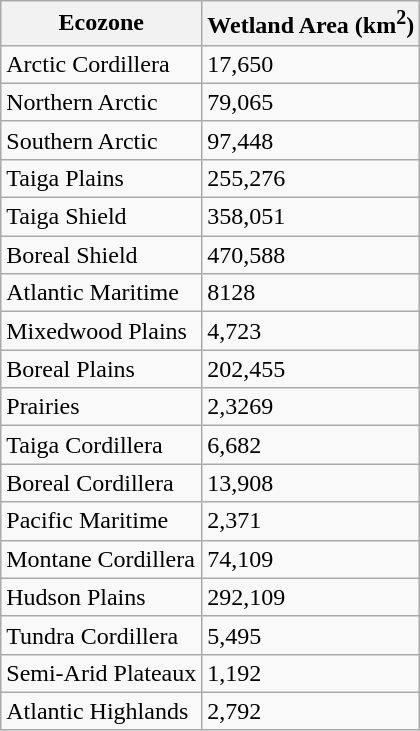<table class="wikitable">
<tr>
<th>Ecozone</th>
<th>Wetland Area (km<sup>2</sup>)</th>
</tr>
<tr>
<td>Arctic Cordillera</td>
<td>17,650</td>
</tr>
<tr>
<td>Northern Arctic</td>
<td>79,065</td>
</tr>
<tr>
<td>Southern Arctic</td>
<td>97,448</td>
</tr>
<tr>
<td>Taiga Plains</td>
<td>255,276</td>
</tr>
<tr>
<td>Taiga Shield</td>
<td>358,051</td>
</tr>
<tr>
<td>Boreal Shield</td>
<td>470,588</td>
</tr>
<tr>
<td>Atlantic Maritime</td>
<td>8128</td>
</tr>
<tr>
<td>Mixedwood Plains</td>
<td>4,723</td>
</tr>
<tr>
<td>Boreal Plains</td>
<td>202,455</td>
</tr>
<tr>
<td>Prairies</td>
<td>2,3269</td>
</tr>
<tr>
<td>Taiga Cordillera</td>
<td>6,682</td>
</tr>
<tr>
<td>Boreal Cordillera</td>
<td>13,908</td>
</tr>
<tr>
<td>Pacific Maritime</td>
<td>2,371</td>
</tr>
<tr>
<td>Montane Cordillera</td>
<td>74,109</td>
</tr>
<tr>
<td>Hudson Plains</td>
<td>292,109</td>
</tr>
<tr>
<td>Tundra Cordillera</td>
<td>5,495</td>
</tr>
<tr>
<td>Semi-Arid Plateaux</td>
<td>1,192</td>
</tr>
<tr>
<td>Atlantic Highlands</td>
<td>2,792</td>
</tr>
</table>
